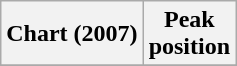<table class="wikitable">
<tr>
<th align="left">Chart (2007)</th>
<th align="center">Peak<br>position</th>
</tr>
<tr>
</tr>
</table>
